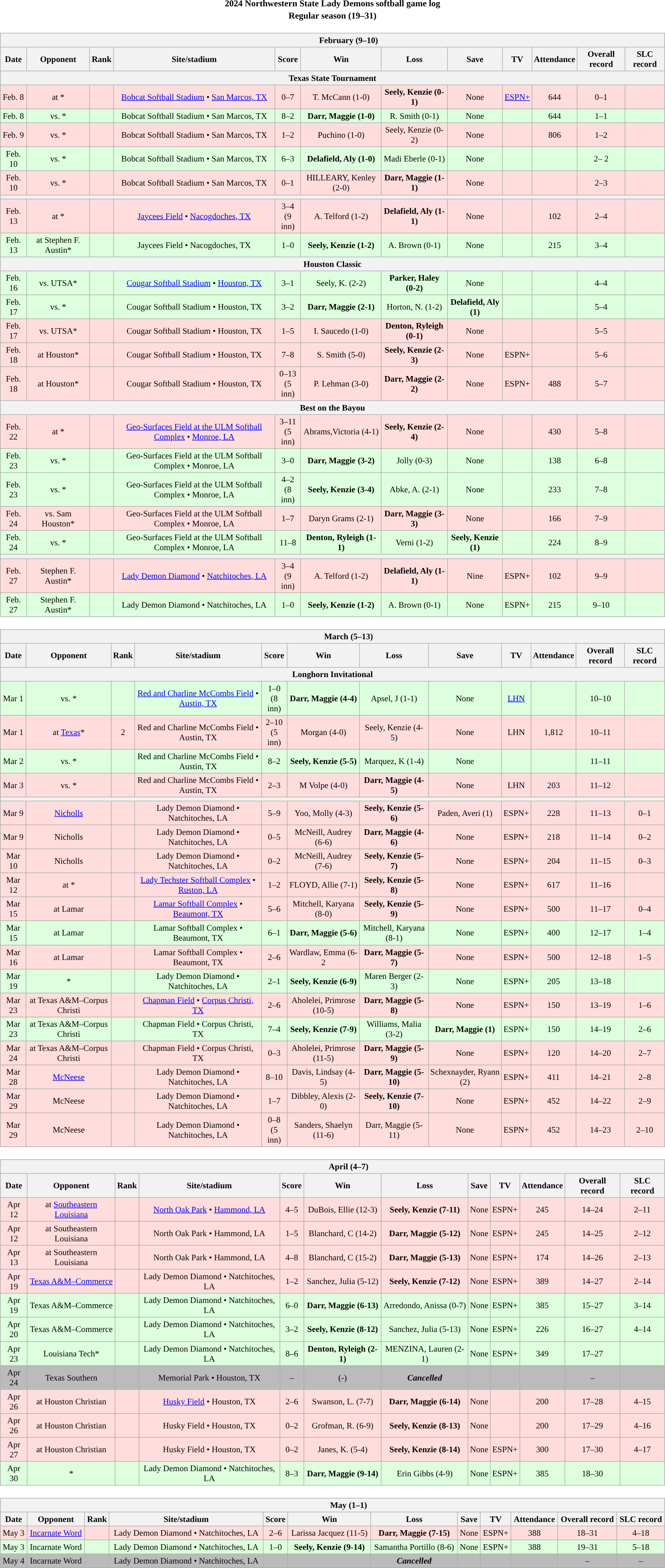<table class="toccolours" width=95% style="clear:both; margin:1.5em auto; text-align:center;">
<tr>
<th colspan=2>2024 Northwestern State Lady Demons softball game log</th>
</tr>
<tr>
<th colspan=2>Regular season (19–31)</th>
</tr>
<tr valign="top">
<td><br><table class="wikitable collapsible collapsed" style="margin:auto; width:100%; text-align:center; font-size:95%">
<tr>
<th colspan=12 style="padding-left:4em;">February (9–10)</th>
</tr>
<tr>
<th>Date</th>
<th>Opponent</th>
<th>Rank</th>
<th>Site/stadium</th>
<th>Score</th>
<th>Win</th>
<th>Loss</th>
<th>Save</th>
<th>TV</th>
<th>Attendance</th>
<th>Overall record</th>
<th>SLC record</th>
</tr>
<tr>
<th colspan=12>Texas State Tournament</th>
</tr>
<tr align="center" bgcolor=#ffdddd>
<td>Feb. 8</td>
<td>at *</td>
<td></td>
<td><a href='#'>Bobcat Softball Stadium</a> • <a href='#'>San Marcos, TX</a></td>
<td>0–7</td>
<td>T. McCann (1-0)</td>
<td><strong>Seely, Kenzie (0-1)</strong></td>
<td>None</td>
<td><a href='#'>ESPN+</a></td>
<td>644</td>
<td>0–1</td>
<td></td>
</tr>
<tr align="center" bgcolor=#ddffdd>
<td>Feb. 8</td>
<td>vs. *</td>
<td></td>
<td>Bobcat Softball Stadium • San Marcos, TX</td>
<td>8–2</td>
<td><strong>Darr, Maggie (1-0)</strong></td>
<td>R. Smith (0-1)</td>
<td>None</td>
<td></td>
<td>644</td>
<td>1–1</td>
<td></td>
</tr>
<tr align="center" bgcolor=#ffdddd>
<td>Feb. 9</td>
<td>vs. *</td>
<td></td>
<td>Bobcat Softball Stadium • San Marcos, TX</td>
<td>1–2</td>
<td>Puchino (1-0)</td>
<td>Seely, Kenzie (0-2)</td>
<td>None</td>
<td></td>
<td>806</td>
<td>1–2</td>
<td></td>
</tr>
<tr align="center" bgcolor=#ddffdd>
<td>Feb. 10</td>
<td>vs. *</td>
<td></td>
<td>Bobcat Softball Stadium • San Marcos, TX</td>
<td>6–3</td>
<td><strong>Delafield, Aly (1-0)</strong></td>
<td>Madi Eberle (0-1)</td>
<td>None</td>
<td></td>
<td></td>
<td>2– 2</td>
<td></td>
</tr>
<tr align="center" bgcolor=#ffdddd>
<td>Feb. 10</td>
<td>vs. *</td>
<td></td>
<td>Bobcat Softball Stadium • San Marcos, TX</td>
<td>0–1</td>
<td>HILLEARY, Kenley (2-0)</td>
<td><strong>Darr, Maggie (1-1)</strong></td>
<td>None</td>
<td></td>
<td></td>
<td>2–3</td>
<td></td>
</tr>
<tr>
<th colspan=12></th>
</tr>
<tr align="center" bgcolor=#ffdddd>
<td>Feb. 13</td>
<td>at *</td>
<td></td>
<td><a href='#'>Jaycees Field</a> • <a href='#'>Nacogdoches, TX</a></td>
<td>3–4<br>(9 inn)</td>
<td>A. Telford (1-2)</td>
<td><strong>Delafield, Aly (1-1)</strong></td>
<td>None</td>
<td></td>
<td>102</td>
<td>2–4</td>
<td></td>
</tr>
<tr align="center" bgcolor=#ddffdd>
<td>Feb. 13</td>
<td>at Stephen F. Austin*</td>
<td></td>
<td>Jaycees Field • Nacogdoches, TX</td>
<td>1–0</td>
<td><strong>Seely, Kenzie (1-2)</strong></td>
<td>A. Brown (0-1)</td>
<td>None</td>
<td></td>
<td>215</td>
<td>3–4</td>
<td></td>
</tr>
<tr>
<th colspan=12>Houston Classic</th>
</tr>
<tr align="center" bgcolor=#ddffdd>
<td>Feb. 16</td>
<td>vs. UTSA*</td>
<td></td>
<td><a href='#'>Cougar Softball Stadium</a> • <a href='#'>Houston, TX</a></td>
<td>3–1</td>
<td>Seely, K. (2-2)</td>
<td><strong>Parker, Haley (0-2)</strong></td>
<td>None</td>
<td></td>
<td></td>
<td>4–4</td>
<td></td>
</tr>
<tr align="center" bgcolor=#ddffdd>
<td>Feb. 17</td>
<td>vs. *</td>
<td></td>
<td>Cougar Softball Stadium • Houston, TX</td>
<td>3–2</td>
<td><strong>Darr, Maggie (2-1)</strong></td>
<td>Horton, N. (1-2)</td>
<td><strong>Delafield, Aly (1)</strong></td>
<td></td>
<td></td>
<td>5–4</td>
<td></td>
</tr>
<tr align="center" bgcolor=#ffdddd>
<td>Feb. 17</td>
<td>vs. UTSA*</td>
<td></td>
<td>Cougar Softball Stadium • Houston, TX</td>
<td>1–5</td>
<td>I. Saucedo (1-0)</td>
<td><strong>Denton, Ryleigh (0-1)</strong></td>
<td>None</td>
<td></td>
<td></td>
<td>5–5</td>
<td></td>
</tr>
<tr align="center" bgcolor=#ffdddd>
<td>Feb. 18</td>
<td>at Houston*</td>
<td></td>
<td>Cougar Softball Stadium • Houston, TX</td>
<td>7–8</td>
<td>S. Smith (5-0)</td>
<td><strong>Seely, Kenzie (2-3)</strong></td>
<td>None</td>
<td>ESPN+</td>
<td></td>
<td>5–6</td>
<td></td>
</tr>
<tr align="center" bgcolor=#ffdddd>
<td>Feb. 18</td>
<td>at Houston*</td>
<td></td>
<td>Cougar Softball Stadium • Houston, TX</td>
<td>0–13<br>(5 inn)</td>
<td>P. Lehman (3-0)</td>
<td><strong>Darr, Maggie (2-2)</strong></td>
<td>None</td>
<td>ESPN+</td>
<td>488</td>
<td>5–7</td>
<td></td>
</tr>
<tr>
<th colspan=12>Best on the Bayou</th>
</tr>
<tr align="center" bgcolor=#ffdddd>
<td>Feb. 22</td>
<td>at *</td>
<td></td>
<td><a href='#'>Geo-Surfaces Field at the ULM Softball Complex</a> • <a href='#'>Monroe, LA</a></td>
<td>3–11<br>(5 inn)</td>
<td>Abrams,Victoria (4-1)</td>
<td><strong>Seely, Kenzie (2-4)</strong></td>
<td>None</td>
<td></td>
<td>430</td>
<td>5–8</td>
<td></td>
</tr>
<tr align="center" bgcolor=#ddffdd>
<td>Feb. 23</td>
<td>vs. *</td>
<td></td>
<td>Geo-Surfaces Field at the ULM Softball Complex • Monroe, LA</td>
<td>3–0</td>
<td><strong>Darr, Maggie (3-2)</strong></td>
<td>Jolly (0-3)</td>
<td>None</td>
<td></td>
<td>138</td>
<td>6–8</td>
<td></td>
</tr>
<tr align="center" bgcolor=#ddffdd>
<td>Feb. 23</td>
<td>vs. *</td>
<td></td>
<td>Geo-Surfaces Field at the ULM Softball Complex • Monroe, LA</td>
<td>4–2<br>(8 inn)</td>
<td><strong>Seely, Kenzie (3-4)</strong></td>
<td>Abke, A. (2-1)</td>
<td>None</td>
<td></td>
<td>233</td>
<td>7–8</td>
<td></td>
</tr>
<tr align="center" bgcolor=#ffdddd>
<td>Feb. 24</td>
<td>vs. Sam Houston*</td>
<td></td>
<td>Geo-Surfaces Field at the ULM Softball Complex • Monroe, LA</td>
<td>1–7</td>
<td>Daryn Grams (2-1)</td>
<td><strong>Darr, Maggie (3-3)</strong></td>
<td>None</td>
<td></td>
<td>166</td>
<td>7–9</td>
<td></td>
</tr>
<tr align="center" bgcolor=#ddffdd>
<td>Feb. 24</td>
<td>vs. *</td>
<td></td>
<td>Geo-Surfaces Field at the ULM Softball Complex • Monroe, LA</td>
<td>11–8</td>
<td><strong>Denton, Ryleigh (1-1)</strong></td>
<td>Verni (1-2)</td>
<td><strong>Seely, Kenzie (1)</strong></td>
<td></td>
<td>224</td>
<td>8–9</td>
<td></td>
</tr>
<tr>
<th colspan=12></th>
</tr>
<tr align="center" bgcolor=#ffdddd>
<td>Feb. 27</td>
<td>Stephen F. Austin*</td>
<td></td>
<td><a href='#'>Lady Demon Diamond</a> • <a href='#'>Natchitoches, LA</a></td>
<td>3–4<br>(9 inn)</td>
<td>A. Telford (1-2)</td>
<td><strong>Delafield, Aly (1-1)</strong></td>
<td>Nine</td>
<td>ESPN+</td>
<td>102</td>
<td>9–9</td>
<td></td>
</tr>
<tr align="center" bgcolor=#ddffdd>
<td>Feb. 27</td>
<td>Stephen F. Austin*</td>
<td></td>
<td>Lady Demon Diamond • Natchitoches, LA</td>
<td>1–0</td>
<td><strong>Seely, Kenzie (1-2)</strong></td>
<td>A. Brown (0-1)</td>
<td>None</td>
<td>ESPN+</td>
<td>215</td>
<td>9–10</td>
<td></td>
</tr>
</table>
</td>
</tr>
<tr>
<td><br><table class="wikitable collapsible collapsed" style="margin:auto; width:100%; text-align:center; font-size:95%">
<tr>
<th colspan=12 style="padding-left:4em;">March (5–13)</th>
</tr>
<tr (>
<th>Date</th>
<th>Opponent</th>
<th>Rank</th>
<th>Site/stadium</th>
<th>Score</th>
<th>Win</th>
<th>Loss</th>
<th>Save</th>
<th>TV</th>
<th>Attendance</th>
<th>Overall record</th>
<th>SLC record</th>
</tr>
<tr>
<th colspan=12>Longhorn Invitational</th>
</tr>
<tr align="center" bgcolor=#ddffdd>
<td>Mar 1</td>
<td>vs. *</td>
<td></td>
<td><a href='#'>Red and Charline McCombs Field</a> • <a href='#'>Austin, TX</a></td>
<td>1–0<br>(8 inn)</td>
<td><strong>Darr, Maggie (4-4)</strong></td>
<td>Apsel, J (1-1)</td>
<td>None</td>
<td><a href='#'>LHN</a></td>
<td></td>
<td>10–10</td>
<td></td>
</tr>
<tr align="center" bgcolor=#ffdddd>
<td>Mar 1</td>
<td>at <a href='#'>Texas</a>*</td>
<td>2</td>
<td>Red and Charline McCombs Field • Austin, TX</td>
<td>2–10<br>(5 inn)</td>
<td>Morgan (4-0)</td>
<td>Seely, Kenzie (4-5)</td>
<td>None</td>
<td>LHN</td>
<td>1,812</td>
<td>10–11</td>
<td></td>
</tr>
<tr align="center" bgcolor=#ddffdd>
<td>Mar 2</td>
<td>vs. *</td>
<td></td>
<td>Red and Charline McCombs Field • Austin, TX</td>
<td>8–2</td>
<td><strong>Seely, Kenzie (5-5)</strong></td>
<td>Marquez, K (1-4)</td>
<td>None</td>
<td></td>
<td></td>
<td>11–11</td>
<td></td>
</tr>
<tr align="center" bgcolor=#ffdddd>
<td>Mar 3</td>
<td>vs. *</td>
<td></td>
<td>Red and Charline McCombs Field • Austin, TX</td>
<td>2–3</td>
<td>M Volpe (4-0)</td>
<td><strong>Darr, Maggie (4-5)</strong></td>
<td>None</td>
<td>LHN</td>
<td>203</td>
<td>11–12</td>
<td></td>
</tr>
<tr>
<th colspan=12></th>
</tr>
<tr align="center" bgcolor=#ffdddd>
<td>Mar 9</td>
<td><a href='#'>Nicholls</a></td>
<td></td>
<td>Lady Demon Diamond • Natchitoches, LA</td>
<td>5–9</td>
<td>Yoo, Molly (4-3)</td>
<td><strong>Seely, Kenzie (5-6)</strong></td>
<td>Paden, Averi (1)</td>
<td>ESPN+</td>
<td>228</td>
<td>11–13</td>
<td>0–1</td>
</tr>
<tr align="center" bgcolor=#ffdddd>
<td>Mar 9</td>
<td>Nicholls</td>
<td></td>
<td>Lady Demon Diamond • Natchitoches, LA</td>
<td>0–5</td>
<td>McNeill, Audrey (6-6)</td>
<td><strong>Darr, Maggie (4-6)</strong></td>
<td>None</td>
<td>ESPN+</td>
<td>218</td>
<td>11–14</td>
<td>0–2</td>
</tr>
<tr align="center" bgcolor=#ffdddd>
<td>Mar 10</td>
<td>Nicholls</td>
<td></td>
<td>Lady Demon Diamond • Natchitoches, LA</td>
<td>0–2</td>
<td>McNeill, Audrey (7-6)</td>
<td><strong>Seely, Kenzie (5-7)</strong></td>
<td>None</td>
<td>ESPN+</td>
<td>204</td>
<td>11–15</td>
<td>0–3</td>
</tr>
<tr align="center" bgcolor=#ffdddd>
<td>Mar 12</td>
<td>at *</td>
<td></td>
<td><a href='#'>Lady Techster Softball Complex</a> • <a href='#'>Ruston, LA</a></td>
<td>1–2</td>
<td>FLOYD, Allie (7-1)</td>
<td><strong>Seely, Kenzie (5-8)</strong></td>
<td>None</td>
<td>ESPN+</td>
<td>617</td>
<td>11–16</td>
<td></td>
</tr>
<tr align="center" bgcolor=#ffdddd>
<td>Mar 15</td>
<td>at Lamar</td>
<td></td>
<td><a href='#'>Lamar Softball Complex</a> • <a href='#'>Beaumont, TX</a></td>
<td>5–6</td>
<td>Mitchell, Karyana (8-0)</td>
<td><strong>Seely, Kenzie (5-9)</strong></td>
<td>None</td>
<td>ESPN+</td>
<td>500</td>
<td>11–17</td>
<td>0–4</td>
</tr>
<tr align="center" bgcolor=#ddffdd>
<td>Mar 15</td>
<td>at Lamar</td>
<td></td>
<td>Lamar Softball Complex • Beaumont, TX</td>
<td>6–1</td>
<td><strong>Darr, Maggie (5-6)</strong></td>
<td>Mitchell, Karyana (8-1)</td>
<td>None</td>
<td>ESPN+</td>
<td>400</td>
<td>12–17</td>
<td>1–4</td>
</tr>
<tr align="center" bgcolor=#ffdddd>
<td>Mar 16</td>
<td>at Lamar</td>
<td></td>
<td>Lamar Softball Complex • Beaumont, TX</td>
<td>2–6</td>
<td>Wardlaw, Emma (6-2</td>
<td><strong>Darr, Maggie (5-7)</strong></td>
<td>None</td>
<td>ESPN+</td>
<td>500</td>
<td>12–18</td>
<td>1–5</td>
</tr>
<tr align="center" bgcolor=#ddffdd>
<td>Mar 19</td>
<td>*</td>
<td></td>
<td>Lady Demon Diamond • Natchitoches, LA</td>
<td>2–1</td>
<td><strong>Seely, Kenzie (6-9)</strong></td>
<td>Maren Berger (2-3)</td>
<td>None</td>
<td>ESPN+</td>
<td>205</td>
<td>13–18</td>
<td></td>
</tr>
<tr align="center" bgcolor=#ffdddd>
<td>Mar 23</td>
<td>at Texas A&M–Corpus Christi</td>
<td></td>
<td><a href='#'>Chapman Field</a> • <a href='#'>Corpus Christi, TX</a></td>
<td>2–6</td>
<td>Aholelei, Primrose (10-5)</td>
<td><strong>Darr, Maggie (5-8)</strong></td>
<td>None</td>
<td>ESPN+</td>
<td>150</td>
<td>13–19</td>
<td>1–6</td>
</tr>
<tr align="center" bgcolor=#ddffdd>
<td>Mar 23</td>
<td>at Texas A&M–Corpus Christi</td>
<td></td>
<td>Chapman Field • Corpus Christi, TX</td>
<td>7–4</td>
<td><strong>Seely, Kenzie (7-9)</strong></td>
<td>Williams, Malia (3-2)</td>
<td><strong>Darr, Maggie (1)</strong></td>
<td>ESPN+</td>
<td>150</td>
<td>14–19</td>
<td>2–6</td>
</tr>
<tr align="center" bgcolor=#ffdddd>
<td>Mar 24</td>
<td>at Texas A&M–Corpus Christi</td>
<td></td>
<td>Chapman Field • Corpus Christi, TX</td>
<td>0–3</td>
<td>Aholelei, Primrose (11-5)</td>
<td><strong>Darr, Maggie (5-9)</strong></td>
<td>None</td>
<td>ESPN+</td>
<td>120</td>
<td>14–20</td>
<td>2–7</td>
</tr>
<tr align="center" bgcolor=#ffdddd>
<td>Mar 28</td>
<td><a href='#'>McNeese</a></td>
<td></td>
<td>Lady Demon Diamond • Natchitoches, LA</td>
<td>8–10</td>
<td>Davis, Lindsay (4-5)</td>
<td><strong>Darr, Maggie (5-10)</strong></td>
<td>Schexnayder, Ryann (2)</td>
<td>ESPN+</td>
<td>411</td>
<td>14–21</td>
<td>2–8</td>
</tr>
<tr align="center" bgcolor=#ffdddd>
<td>Mar 29</td>
<td>McNeese</td>
<td></td>
<td>Lady Demon Diamond • Natchitoches, LA</td>
<td>1–7</td>
<td>Dibbley, Alexis (2-0)</td>
<td><strong>Seely, Kenzie (7-10)</strong></td>
<td>None</td>
<td>ESPN+</td>
<td>452</td>
<td>14–22</td>
<td>2–9</td>
</tr>
<tr align="center" bgcolor=#ffdddd>
<td>Mar 29</td>
<td>McNeese</td>
<td></td>
<td>Lady Demon Diamond • Natchitoches, LA</td>
<td>0–8<br>(5 inn)</td>
<td>Sanders, Shaelyn (11-6)</td>
<td>Darr, Maggie (5-11)</td>
<td>None</td>
<td>ESPN+</td>
<td>452</td>
<td>14–23</td>
<td>2–10</td>
</tr>
</table>
</td>
</tr>
<tr>
<td><br><table class="wikitable collapsible collapsed" style="margin:auto; width:100%; text-align:center; font-size:95%">
<tr>
<th colspan=12 style="padding-left:4em;">April (4–7)</th>
</tr>
<tr>
<th>Date</th>
<th>Opponent</th>
<th>Rank</th>
<th>Site/stadium</th>
<th>Score</th>
<th>Win</th>
<th>Loss</th>
<th>Save</th>
<th>TV</th>
<th>Attendance</th>
<th>Overall record</th>
<th>SLC record</th>
</tr>
<tr align="center" bgcolor=#ffdddd>
<td>Apr 12</td>
<td>at <a href='#'>Southeastern Louisiana</a></td>
<td></td>
<td><a href='#'>North Oak Park</a> • <a href='#'>Hammond, LA</a></td>
<td>4–5</td>
<td>DuBois, Ellie (12-3)</td>
<td><strong>Seely, Kenzie (7-11)</strong></td>
<td>None</td>
<td>ESPN+</td>
<td>245</td>
<td>14–24</td>
<td>2–11</td>
</tr>
<tr align="center" bgcolor=#ffdddd>
<td>Apr 12</td>
<td>at Southeastern Louisiana</td>
<td></td>
<td>North Oak Park • Hammond, LA</td>
<td>1–5</td>
<td>Blanchard, C (14-2)</td>
<td><strong>Darr, Maggie (5-12)</strong></td>
<td>None</td>
<td>ESPN+</td>
<td>245</td>
<td>14–25</td>
<td>2–12</td>
</tr>
<tr align="center" bgcolor=#ffdddd>
<td>Apr 13</td>
<td>at Southeastern Louisiana</td>
<td></td>
<td>North Oak Park • Hammond, LA</td>
<td>4–8</td>
<td>Blanchard, C (15-2)</td>
<td><strong>Darr, Maggie (5-13)</strong></td>
<td>None</td>
<td>ESPN+</td>
<td>174</td>
<td>14–26</td>
<td>2–13</td>
</tr>
<tr align="center" bgcolor=#ffdddd>
<td>Apr 19</td>
<td><a href='#'>Texas A&M–Commerce</a></td>
<td></td>
<td>Lady Demon Diamond • Natchitoches, LA</td>
<td>1–2</td>
<td>Sanchez, Julia (5-12)</td>
<td><strong>Seely, Kenzie (7-12)</strong></td>
<td>None</td>
<td>ESPN+</td>
<td>389</td>
<td>14–27</td>
<td>2–14</td>
</tr>
<tr align="center" bgcolor=#ddffdd>
<td>Apr 19</td>
<td>Texas A&M–Commerce</td>
<td></td>
<td>Lady Demon Diamond • Natchitoches, LA</td>
<td>6–0</td>
<td><strong>Darr, Maggie (6-13)</strong></td>
<td>Arredondo, Anissa (0-7)</td>
<td>None</td>
<td>ESPN+</td>
<td>385</td>
<td>15–27</td>
<td>3–14</td>
</tr>
<tr align="center" bgcolor=#ddffdd>
<td>Apr 20</td>
<td>Texas A&M–Commerce</td>
<td></td>
<td>Lady Demon Diamond • Natchitoches, LA</td>
<td>3–2</td>
<td><strong>Seely, Kenzie (8-12)</strong></td>
<td>Sanchez, Julia (5-13)</td>
<td>None</td>
<td>ESPN+</td>
<td>226</td>
<td>16–27</td>
<td>4–14</td>
</tr>
<tr align="center" bgcolor=#ddffdd>
<td>Apr 23</td>
<td>Louisiana Tech*</td>
<td></td>
<td>Lady Demon Diamond • Natchitoches, LA</td>
<td>8–6</td>
<td><strong>Denton, Ryleigh (2-1)</strong></td>
<td>MENZINA, Lauren (2-1)</td>
<td>None</td>
<td>ESPN+</td>
<td>349</td>
<td>17–27</td>
<td></td>
</tr>
<tr align="center" bgcolor=#bbbbbb>
<td>Apr 24</td>
<td>Texas Southern</td>
<td></td>
<td>Memorial Park • Houston, TX</td>
<td>–</td>
<td>(-)</td>
<td><strong><em>Cancelled</em></strong></td>
<td></td>
<td></td>
<td></td>
<td>–</td>
<td></td>
</tr>
<tr align="center" bgcolor=#ffdddd>
<td>Apr 26</td>
<td>at Houston Christian</td>
<td></td>
<td><a href='#'>Husky Field</a> • Houston, TX</td>
<td>2–6</td>
<td>Swanson, L. (7-7)</td>
<td><strong>Darr, Maggie (6-14)</strong></td>
<td>None</td>
<td></td>
<td>200</td>
<td>17–28</td>
<td>4–15</td>
</tr>
<tr align="center" bgcolor=#ffdddd>
<td>Apr 26</td>
<td>at Houston Christian</td>
<td></td>
<td>Husky Field • Houston, TX</td>
<td>0–2</td>
<td>Grofman, R. (6-9)</td>
<td><strong>Seely, Kenzie (8-13)</strong></td>
<td>None</td>
<td></td>
<td>200</td>
<td>17–29</td>
<td>4–16</td>
</tr>
<tr align="center" bgcolor=#ffdddd>
<td>Apr 27</td>
<td>at Houston Christian</td>
<td></td>
<td>Husky Field • Houston, TX</td>
<td>0–2</td>
<td>Janes, K. (5-4)</td>
<td><strong>Seely, Kenzie (8-14)</strong></td>
<td>None</td>
<td>ESPN+</td>
<td>300</td>
<td>17–30</td>
<td>4–17</td>
</tr>
<tr align="center" bgcolor=#ddffdd>
<td>Apr 30</td>
<td>*</td>
<td></td>
<td>Lady Demon Diamond • Natchitoches, LA</td>
<td>8–3</td>
<td><strong>Darr, Maggie (9-14)</strong></td>
<td>Erin Gibbs (4-9)</td>
<td>None</td>
<td>ESPN+</td>
<td>385</td>
<td>18–30</td>
<td></td>
</tr>
</table>
</td>
</tr>
<tr>
<td><br><table class="wikitable collapsible" style="margin:auto; width:100%; text-align:center; font-size:95%">
<tr>
<th colspan=12 style="padding-left:4em;">May (1–1)</th>
</tr>
<tr>
<th>Date</th>
<th>Opponent</th>
<th>Rank</th>
<th>Site/stadium</th>
<th>Score</th>
<th>Win</th>
<th>Loss</th>
<th>Save</th>
<th>TV</th>
<th>Attendance</th>
<th>Overall record</th>
<th>SLC record</th>
</tr>
<tr align="center" bgcolor=#ffdddd>
<td>May 3</td>
<td><a href='#'>Incarnate Word</a></td>
<td></td>
<td>Lady Demon Diamond • Natchitoches, LA</td>
<td>2–6</td>
<td>Larissa Jacquez (11-5)</td>
<td><strong>Darr, Maggie (7-15)</strong></td>
<td>None</td>
<td>ESPN+</td>
<td>388</td>
<td>18–31</td>
<td>4–18</td>
</tr>
<tr align="center" bgcolor=#ddffdd>
<td>May 3</td>
<td>Incarnate Word</td>
<td></td>
<td>Lady Demon Diamond • Natchitoches, LA</td>
<td>1–0</td>
<td><strong>Seely, Kenzie (9-14)</strong></td>
<td>Samantha Portillo (8-6)</td>
<td>None</td>
<td>ESPN+</td>
<td>388</td>
<td>19–31</td>
<td>5–18</td>
</tr>
<tr align="center" bgcolor=#bbbbbb>
<td>May 4</td>
<td>Incarnate Word</td>
<td></td>
<td>Lady Demon Diamond • Natchitoches, LA</td>
<td></td>
<td></td>
<td><strong><em>Cancelled</em></strong></td>
<td></td>
<td></td>
<td></td>
<td>–</td>
<td>–</td>
</tr>
</table>
</td>
</tr>
</table>
